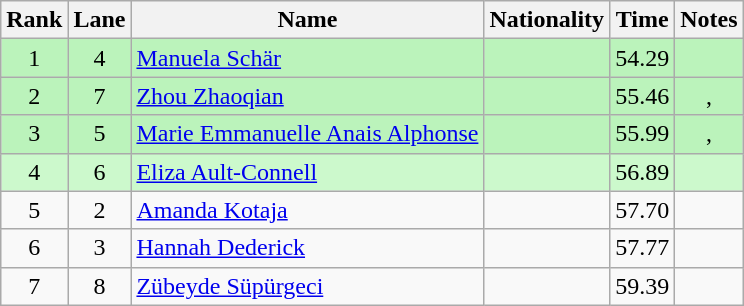<table class="wikitable sortable" style="text-align:center">
<tr>
<th>Rank</th>
<th>Lane</th>
<th>Name</th>
<th>Nationality</th>
<th>Time</th>
<th>Notes</th>
</tr>
<tr bgcolor=bbf3bb>
<td>1</td>
<td>4</td>
<td align="left"><a href='#'>Manuela Schär</a></td>
<td align="left"></td>
<td>54.29</td>
<td></td>
</tr>
<tr bgcolor=bbf3bb>
<td>2</td>
<td>7</td>
<td align="left"><a href='#'>Zhou Zhaoqian</a></td>
<td align="left"></td>
<td>55.46</td>
<td>, </td>
</tr>
<tr bgcolor=bbf3bb>
<td>3</td>
<td>5</td>
<td align="left"><a href='#'>Marie Emmanuelle Anais Alphonse</a></td>
<td align="left"></td>
<td>55.99</td>
<td>, </td>
</tr>
<tr bgcolor=ccf9cc>
<td>4</td>
<td>6</td>
<td align="left"><a href='#'>Eliza Ault-Connell</a></td>
<td align="left"></td>
<td>56.89</td>
<td></td>
</tr>
<tr>
<td>5</td>
<td>2</td>
<td align="left"><a href='#'>Amanda Kotaja</a></td>
<td align="left"></td>
<td>57.70</td>
<td></td>
</tr>
<tr>
<td>6</td>
<td>3</td>
<td align="left"><a href='#'>Hannah Dederick</a></td>
<td align="left"></td>
<td>57.77</td>
<td></td>
</tr>
<tr>
<td>7</td>
<td>8</td>
<td align="left"><a href='#'>Zübeyde Süpürgeci</a></td>
<td align="left"></td>
<td>59.39</td>
<td></td>
</tr>
</table>
